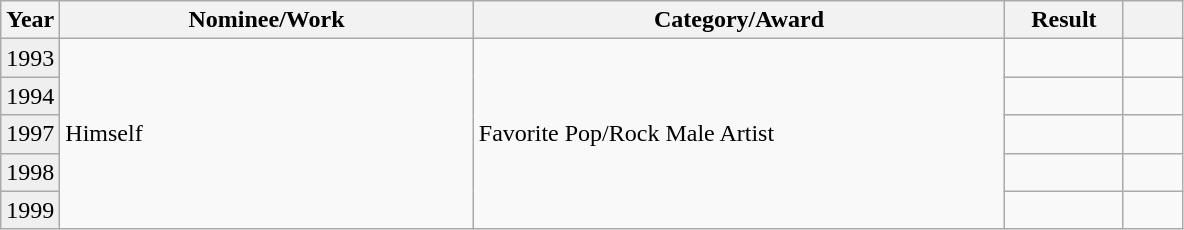<table class="wikitable">
<tr>
<th width=5%>Year</th>
<th width=35%>Nominee/Work</th>
<th width=45%>Category/Award</th>
<th width=10%>Result</th>
<th width=5%></th>
</tr>
<tr>
<td bgcolor="#efefef">1993</td>
<td rowspan="5">Himself</td>
<td rowspan="5">Favorite Pop/Rock Male Artist</td>
<td></td>
<td style="text-align:center;"></td>
</tr>
<tr>
<td bgcolor="#efefef">1994</td>
<td></td>
<td style="text-align:center;"></td>
</tr>
<tr>
<td bgcolor="#efefef">1997</td>
<td></td>
<td style="text-align:center;"></td>
</tr>
<tr>
<td bgcolor="#efefef">1998</td>
<td></td>
<td style="text-align:center;"></td>
</tr>
<tr>
<td bgcolor="#efefef">1999</td>
<td></td>
<td style="text-align:center;"></td>
</tr>
</table>
